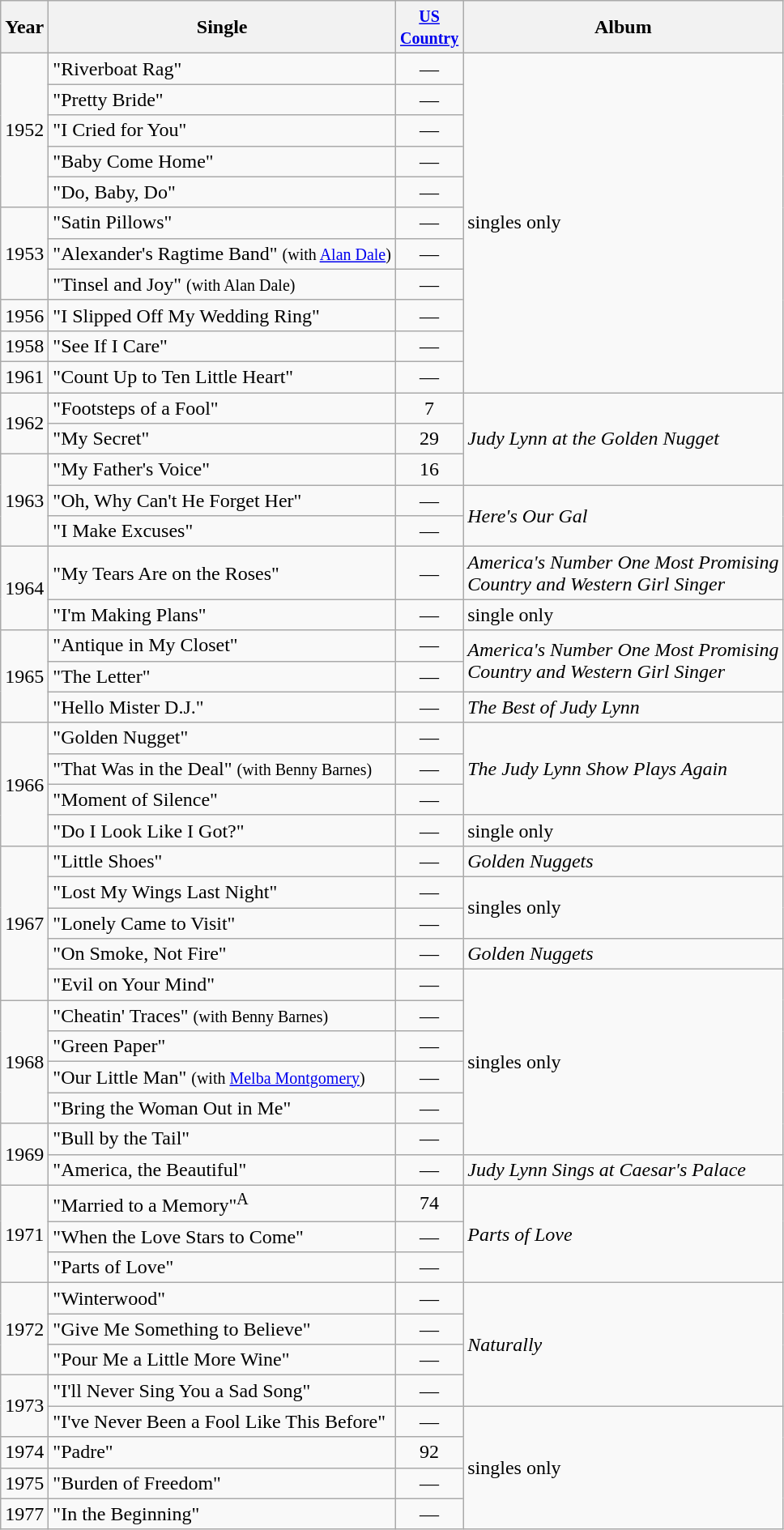<table class="wikitable">
<tr>
<th>Year</th>
<th>Single</th>
<th width="45"><small><a href='#'>US Country</a></small></th>
<th>Album</th>
</tr>
<tr>
<td rowspan="5">1952</td>
<td>"Riverboat Rag"</td>
<td align="center">—</td>
<td rowspan="11">singles only</td>
</tr>
<tr>
<td>"Pretty Bride"</td>
<td align="center">—</td>
</tr>
<tr>
<td>"I Cried for You"</td>
<td align="center">—</td>
</tr>
<tr>
<td>"Baby Come Home"</td>
<td align="center">—</td>
</tr>
<tr>
<td>"Do, Baby, Do"</td>
<td align="center">—</td>
</tr>
<tr>
<td rowspan="3">1953</td>
<td>"Satin Pillows"</td>
<td align="center">—</td>
</tr>
<tr>
<td>"Alexander's Ragtime Band" <small>(with <a href='#'>Alan Dale</a>)</small></td>
<td align="center">—</td>
</tr>
<tr>
<td>"Tinsel and Joy" <small>(with Alan Dale)</small></td>
<td align="center">—</td>
</tr>
<tr>
<td>1956</td>
<td>"I Slipped Off My Wedding Ring"</td>
<td align="center">—</td>
</tr>
<tr>
<td>1958</td>
<td>"See If I Care"</td>
<td align="center">—</td>
</tr>
<tr>
<td>1961</td>
<td>"Count Up to Ten Little Heart"</td>
<td align="center">—</td>
</tr>
<tr>
<td rowspan="2">1962</td>
<td>"Footsteps of a Fool"</td>
<td align="center">7</td>
<td rowspan="3"><em>Judy Lynn at the Golden Nugget</em></td>
</tr>
<tr>
<td>"My Secret"</td>
<td align="center">29</td>
</tr>
<tr>
<td rowspan="3">1963</td>
<td>"My Father's Voice"</td>
<td align="center">16</td>
</tr>
<tr>
<td>"Oh, Why Can't He Forget Her"</td>
<td align="center">—</td>
<td rowspan="2"><em>Here's Our Gal</em></td>
</tr>
<tr>
<td>"I Make Excuses"</td>
<td align="center">—</td>
</tr>
<tr>
<td rowspan="2">1964</td>
<td>"My Tears Are on the Roses"</td>
<td align="center">—</td>
<td><em>America's Number One Most Promising<br>Country and Western Girl Singer</em></td>
</tr>
<tr>
<td>"I'm Making Plans"</td>
<td align="center">—</td>
<td>single only</td>
</tr>
<tr>
<td rowspan="3">1965</td>
<td>"Antique in My Closet"</td>
<td align="center">—</td>
<td rowspan="2"><em>America's Number One Most Promising<br>Country and Western Girl Singer</em></td>
</tr>
<tr>
<td>"The Letter"</td>
<td align="center">—</td>
</tr>
<tr>
<td>"Hello Mister D.J."</td>
<td align="center">—</td>
<td><em>The Best of Judy Lynn</em></td>
</tr>
<tr>
<td rowspan="4">1966</td>
<td>"Golden Nugget"</td>
<td align="center">—</td>
<td rowspan="3"><em>The Judy Lynn Show Plays Again</em></td>
</tr>
<tr>
<td>"That Was in the Deal" <small>(with Benny Barnes)</small></td>
<td align="center">—</td>
</tr>
<tr>
<td>"Moment of Silence"</td>
<td align="center">—</td>
</tr>
<tr>
<td>"Do I Look Like I Got?"</td>
<td align="center">—</td>
<td>single only</td>
</tr>
<tr>
<td rowspan="5">1967</td>
<td>"Little Shoes"</td>
<td align="center">—</td>
<td><em>Golden Nuggets</em></td>
</tr>
<tr>
<td>"Lost My Wings Last Night"</td>
<td align="center">—</td>
<td rowspan="2">singles only</td>
</tr>
<tr>
<td>"Lonely Came to Visit"</td>
<td align="center">—</td>
</tr>
<tr>
<td>"On Smoke, Not Fire"</td>
<td align="center">—</td>
<td><em>Golden Nuggets</em></td>
</tr>
<tr>
<td>"Evil on Your Mind"</td>
<td align="center">—</td>
<td rowspan="6">singles only</td>
</tr>
<tr>
<td rowspan="4">1968</td>
<td>"Cheatin' Traces" <small>(with Benny Barnes)</small></td>
<td align="center">—</td>
</tr>
<tr>
<td>"Green Paper"</td>
<td align="center">—</td>
</tr>
<tr>
<td>"Our Little Man" <small>(with <a href='#'>Melba Montgomery</a>)</small></td>
<td align="center">—</td>
</tr>
<tr>
<td>"Bring the Woman Out in Me"</td>
<td align="center">—</td>
</tr>
<tr>
<td rowspan="2">1969</td>
<td>"Bull by the Tail"</td>
<td align="center">—</td>
</tr>
<tr>
<td>"America, the Beautiful"</td>
<td align="center">—</td>
<td><em>Judy Lynn Sings at Caesar's Palace</em></td>
</tr>
<tr>
<td rowspan="3">1971</td>
<td>"Married to a Memory"<sup>A</sup></td>
<td align="center">74</td>
<td rowspan="3"><em>Parts of Love</em></td>
</tr>
<tr>
<td>"When the Love Stars to Come"</td>
<td align="center">—</td>
</tr>
<tr>
<td>"Parts of Love"</td>
<td align="center">—</td>
</tr>
<tr>
<td rowspan="3">1972</td>
<td>"Winterwood"</td>
<td align="center">—</td>
<td rowspan="4"><em>Naturally</em></td>
</tr>
<tr>
<td>"Give Me Something to Believe"</td>
<td align="center">—</td>
</tr>
<tr>
<td>"Pour Me a Little More Wine"</td>
<td align="center">—</td>
</tr>
<tr>
<td rowspan="2">1973</td>
<td>"I'll Never Sing You a Sad Song"</td>
<td align="center">—</td>
</tr>
<tr>
<td>"I've Never Been a Fool Like This Before"</td>
<td align="center">—</td>
<td rowspan="4">singles only</td>
</tr>
<tr>
<td>1974</td>
<td>"Padre"</td>
<td align="center">92</td>
</tr>
<tr>
<td>1975</td>
<td>"Burden of Freedom"</td>
<td align="center">—</td>
</tr>
<tr>
<td>1977</td>
<td>"In the Beginning"</td>
<td align="center">—</td>
</tr>
</table>
